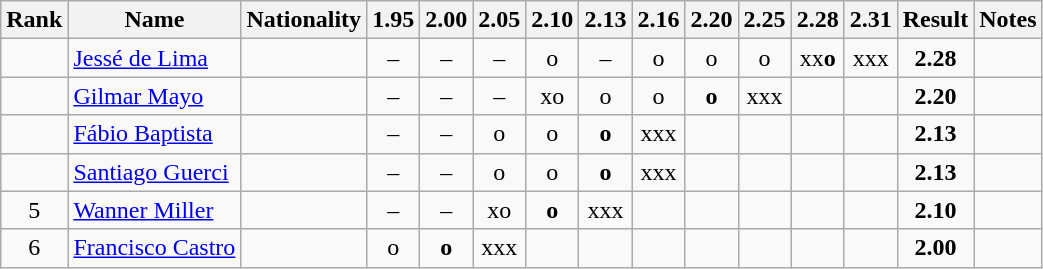<table class="wikitable sortable" style="text-align:center">
<tr>
<th>Rank</th>
<th>Name</th>
<th>Nationality</th>
<th>1.95</th>
<th>2.00</th>
<th>2.05</th>
<th>2.10</th>
<th>2.13</th>
<th>2.16</th>
<th>2.20</th>
<th>2.25</th>
<th>2.28</th>
<th>2.31</th>
<th>Result</th>
<th>Notes</th>
</tr>
<tr>
<td></td>
<td align=left><a href='#'>Jessé de Lima</a></td>
<td align=left></td>
<td>–</td>
<td>–</td>
<td>–</td>
<td>o</td>
<td>–</td>
<td>o</td>
<td>o</td>
<td>o</td>
<td>xx<strong>o</strong></td>
<td>xxx</td>
<td><strong>2.28</strong></td>
<td></td>
</tr>
<tr>
<td></td>
<td align=left><a href='#'>Gilmar Mayo</a></td>
<td align=left></td>
<td>–</td>
<td>–</td>
<td>–</td>
<td>xo</td>
<td>o</td>
<td>o</td>
<td><strong>o</strong></td>
<td>xxx</td>
<td></td>
<td></td>
<td><strong>2.20</strong></td>
<td></td>
</tr>
<tr>
<td></td>
<td align=left><a href='#'>Fábio Baptista</a></td>
<td align=left></td>
<td>–</td>
<td>–</td>
<td>o</td>
<td>o</td>
<td><strong>o</strong></td>
<td>xxx</td>
<td></td>
<td></td>
<td></td>
<td></td>
<td><strong>2.13</strong></td>
<td></td>
</tr>
<tr>
<td></td>
<td align=left><a href='#'>Santiago Guerci</a></td>
<td align=left></td>
<td>–</td>
<td>–</td>
<td>o</td>
<td>o</td>
<td><strong>o</strong></td>
<td>xxx</td>
<td></td>
<td></td>
<td></td>
<td></td>
<td><strong>2.13</strong></td>
<td></td>
</tr>
<tr>
<td>5</td>
<td align=left><a href='#'>Wanner Miller</a></td>
<td align=left></td>
<td>–</td>
<td>–</td>
<td>xo</td>
<td><strong>o</strong></td>
<td>xxx</td>
<td></td>
<td></td>
<td></td>
<td></td>
<td></td>
<td><strong>2.10</strong></td>
<td></td>
</tr>
<tr>
<td>6</td>
<td align=left><a href='#'>Francisco Castro</a></td>
<td align=left></td>
<td>o</td>
<td><strong>o</strong></td>
<td>xxx</td>
<td></td>
<td></td>
<td></td>
<td></td>
<td></td>
<td></td>
<td></td>
<td><strong>2.00</strong></td>
<td></td>
</tr>
</table>
